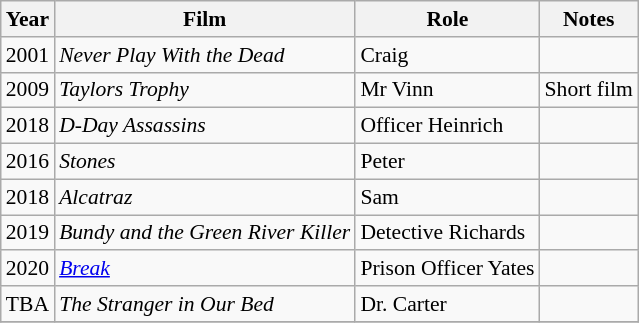<table class="wikitable" style="font-size: 90%;">
<tr>
<th>Year</th>
<th>Film</th>
<th>Role</th>
<th>Notes</th>
</tr>
<tr>
<td rowspan="1">2001</td>
<td><em>Never Play With the Dead</em></td>
<td>Craig</td>
<td></td>
</tr>
<tr>
<td rowspan="1">2009</td>
<td><em>Taylors Trophy</em></td>
<td>Mr Vinn</td>
<td>Short film</td>
</tr>
<tr>
<td rowspan="1">2018</td>
<td><em>D-Day Assassins</em></td>
<td>Officer Heinrich</td>
<td></td>
</tr>
<tr>
<td rowspan="1">2016</td>
<td><em>Stones</em></td>
<td>Peter</td>
<td></td>
</tr>
<tr>
<td rowspan="1">2018</td>
<td><em>Alcatraz</em></td>
<td>Sam</td>
<td></td>
</tr>
<tr>
<td rowspan="1">2019</td>
<td><em>Bundy and the Green River Killer</em></td>
<td>Detective Richards</td>
<td></td>
</tr>
<tr>
<td rowspan="1">2020</td>
<td><em><a href='#'>Break</a></em></td>
<td>Prison Officer Yates</td>
<td></td>
</tr>
<tr>
<td rowspan="1">TBA</td>
<td><em>The Stranger in Our Bed</em></td>
<td>Dr. Carter</td>
<td></td>
</tr>
<tr>
</tr>
</table>
